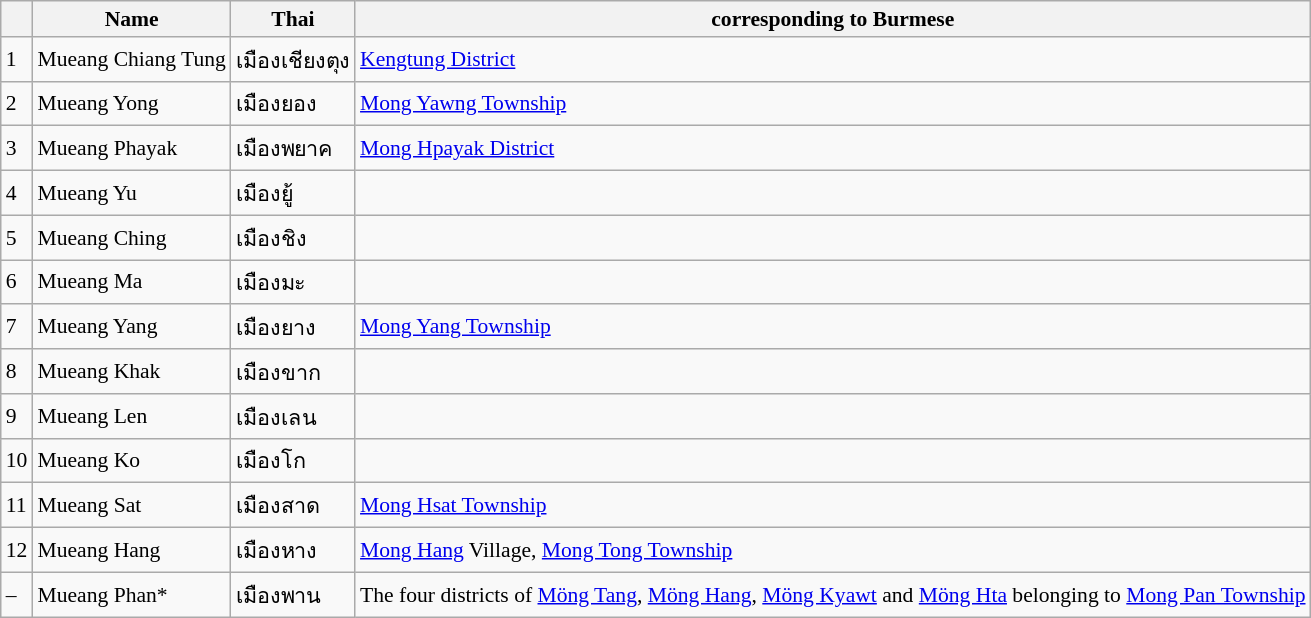<table class="wikitable" style="font-size:90%;">
<tr>
<th></th>
<th>Name</th>
<th>Thai</th>
<th>corresponding to Burmese</th>
</tr>
<tr>
<td>1</td>
<td>Mueang Chiang Tung</td>
<td>เมืองเชียงตุง</td>
<td><a href='#'>Kengtung District</a></td>
</tr>
<tr>
<td>2</td>
<td>Mueang Yong</td>
<td>เมืองยอง</td>
<td><a href='#'>Mong Yawng Township</a></td>
</tr>
<tr>
<td>3</td>
<td>Mueang Phayak</td>
<td>เมืองพยาค</td>
<td><a href='#'>Mong Hpayak District</a></td>
</tr>
<tr>
<td>4</td>
<td>Mueang Yu</td>
<td>เมืองยู้</td>
<td></td>
</tr>
<tr>
<td>5</td>
<td>Mueang Ching</td>
<td>เมืองชิง</td>
<td></td>
</tr>
<tr>
<td>6</td>
<td>Mueang Ma</td>
<td>เมืองมะ</td>
<td></td>
</tr>
<tr>
<td>7</td>
<td>Mueang Yang</td>
<td>เมืองยาง</td>
<td><a href='#'>Mong Yang Township</a></td>
</tr>
<tr>
<td>8</td>
<td>Mueang Khak</td>
<td>เมืองขาก</td>
<td></td>
</tr>
<tr>
<td>9</td>
<td>Mueang Len</td>
<td>เมืองเลน</td>
<td></td>
</tr>
<tr>
<td>10</td>
<td>Mueang Ko</td>
<td>เมืองโก</td>
<td></td>
</tr>
<tr>
<td>11</td>
<td>Mueang Sat</td>
<td>เมืองสาด</td>
<td><a href='#'>Mong Hsat Township</a></td>
</tr>
<tr>
<td>12</td>
<td>Mueang Hang</td>
<td>เมืองหาง</td>
<td><a href='#'>Mong Hang</a> Village, <a href='#'>Mong Tong Township</a></td>
</tr>
<tr>
<td>–</td>
<td>Mueang Phan*</td>
<td>เมืองพาน</td>
<td>The four districts of <a href='#'>Möng Tang</a>, <a href='#'>Möng Hang</a>, <a href='#'>Möng Kyawt</a> and <a href='#'>Möng Hta</a> belonging to <a href='#'>Mong Pan Township</a></td>
</tr>
</table>
